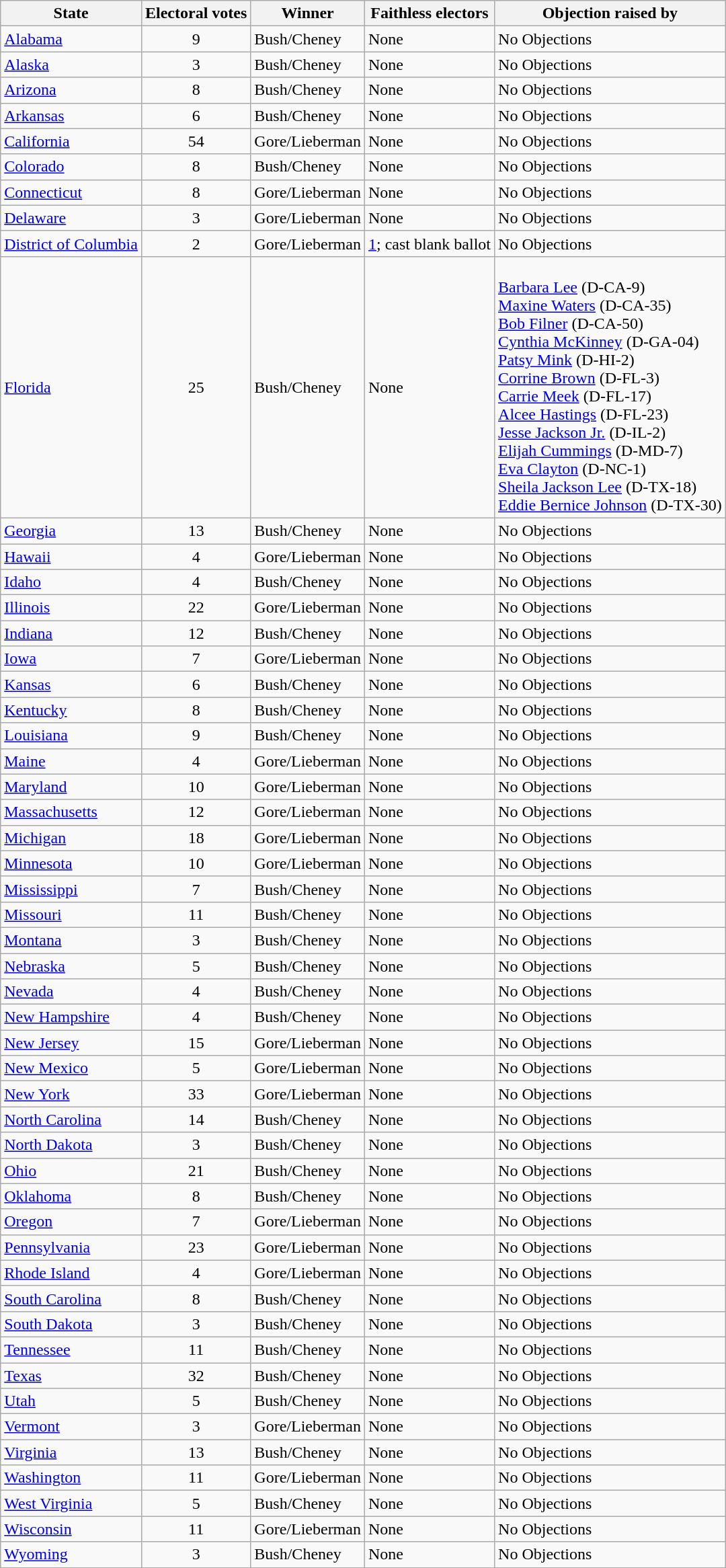<table class="wikitable sortable">
<tr>
<th>State</th>
<th>Electoral votes</th>
<th>Winner</th>
<th>Faithless electors</th>
<th>Objection raised by</th>
</tr>
<tr>
<td><a href='#'>Alabama</a></td>
<td style="text-align:center;">9</td>
<td>Bush/Cheney</td>
<td>None</td>
<td>No Objections</td>
</tr>
<tr>
<td><a href='#'>Alaska</a></td>
<td style="text-align:center;">3</td>
<td>Bush/Cheney</td>
<td>None</td>
<td>No Objections</td>
</tr>
<tr>
<td><a href='#'>Arizona</a></td>
<td style="text-align:center;">8</td>
<td>Bush/Cheney</td>
<td>None</td>
<td>No Objections</td>
</tr>
<tr>
<td><a href='#'>Arkansas</a></td>
<td style="text-align:center;">6</td>
<td>Bush/Cheney</td>
<td>None</td>
<td>No Objections</td>
</tr>
<tr>
<td><a href='#'>California</a></td>
<td style="text-align:center;">54</td>
<td>Gore/Lieberman</td>
<td>None</td>
<td>No Objections</td>
</tr>
<tr>
<td><a href='#'>Colorado</a></td>
<td style="text-align:center;">8</td>
<td>Bush/Cheney</td>
<td>None</td>
<td>No Objections</td>
</tr>
<tr>
<td><a href='#'>Connecticut</a></td>
<td style="text-align:center;">8</td>
<td>Gore/Lieberman</td>
<td>None</td>
<td>No Objections</td>
</tr>
<tr>
<td><a href='#'>Delaware</a></td>
<td style="text-align:center;">3</td>
<td>Gore/Lieberman</td>
<td>None</td>
<td>No Objections</td>
</tr>
<tr>
<td><a href='#'>District of Columbia</a></td>
<td style="text-align:center;">2</td>
<td>Gore/Lieberman</td>
<td><a href='#'>1</a>; cast blank ballot</td>
<td>No Objections</td>
</tr>
<tr>
<td><a href='#'>Florida</a></td>
<td style="text-align:center;">25</td>
<td>Bush/Cheney</td>
<td>None</td>
<td><br><a href='#'>Barbara Lee</a> (D-CA-9)<br>
<a href='#'>Maxine Waters</a> (D-CA-35)<br>
<a href='#'>Bob Filner</a> (D-CA-50)<br>
<a href='#'>Cynthia McKinney</a> (D-GA-04)<br>
<a href='#'>Patsy Mink</a> (D-HI-2)<br>
<a href='#'>Corrine Brown</a> (D-FL-3)<br>
<a href='#'>Carrie Meek</a> (D-FL-17)<br>
<a href='#'>Alcee Hastings</a> (D-FL-23)<br>
<a href='#'>Jesse Jackson Jr.</a> (D-IL-2)<br>
<a href='#'>Elijah Cummings</a> (D-MD-7)<br>
<a href='#'>Eva Clayton</a> (D-NC-1)<br>
<a href='#'>Sheila Jackson Lee</a> (D-TX-18)<br>
<a href='#'>Eddie Bernice Johnson</a> (D-TX-30)<br></td>
</tr>
<tr>
<td><a href='#'>Georgia</a></td>
<td style="text-align:center;">13</td>
<td>Bush/Cheney</td>
<td>None</td>
<td>No Objections</td>
</tr>
<tr>
<td><a href='#'>Hawaii</a></td>
<td style="text-align:center;">4</td>
<td>Gore/Lieberman</td>
<td>None</td>
<td>No Objections</td>
</tr>
<tr>
<td><a href='#'>Idaho</a></td>
<td style="text-align:center;">4</td>
<td>Bush/Cheney</td>
<td>None</td>
<td>No Objections</td>
</tr>
<tr>
<td><a href='#'>Illinois</a></td>
<td style="text-align:center;">22</td>
<td>Gore/Lieberman</td>
<td>None</td>
<td>No Objections</td>
</tr>
<tr>
<td><a href='#'>Indiana</a></td>
<td style="text-align:center;">12</td>
<td>Bush/Cheney</td>
<td>None</td>
<td>No Objections</td>
</tr>
<tr>
<td><a href='#'>Iowa</a></td>
<td style="text-align:center;">7</td>
<td>Gore/Lieberman</td>
<td>None</td>
<td>No Objections</td>
</tr>
<tr>
<td><a href='#'>Kansas</a></td>
<td style="text-align:center;">6</td>
<td>Bush/Cheney</td>
<td>None</td>
<td>No Objections</td>
</tr>
<tr>
<td><a href='#'>Kentucky</a></td>
<td style="text-align:center;">8</td>
<td>Bush/Cheney</td>
<td>None</td>
<td>No Objections</td>
</tr>
<tr>
<td><a href='#'>Louisiana</a></td>
<td style="text-align:center;">9</td>
<td>Bush/Cheney</td>
<td>None</td>
<td>No Objections</td>
</tr>
<tr>
<td><a href='#'>Maine</a></td>
<td style="text-align:center;">4</td>
<td>Gore/Lieberman</td>
<td>None</td>
<td>No Objections</td>
</tr>
<tr>
<td><a href='#'>Maryland</a></td>
<td style="text-align:center;">10</td>
<td>Gore/Lieberman</td>
<td>None</td>
<td>No Objections</td>
</tr>
<tr>
<td><a href='#'>Massachusetts</a></td>
<td style="text-align:center;">12</td>
<td>Gore/Lieberman</td>
<td>None</td>
<td>No Objections</td>
</tr>
<tr>
<td><a href='#'>Michigan</a></td>
<td style="text-align:center;">18</td>
<td>Gore/Lieberman</td>
<td>None</td>
<td>No Objections</td>
</tr>
<tr>
<td><a href='#'>Minnesota</a></td>
<td style="text-align:center;">10</td>
<td>Gore/Lieberman</td>
<td>None</td>
<td>No Objections</td>
</tr>
<tr>
<td><a href='#'>Mississippi</a></td>
<td style="text-align:center;">7</td>
<td>Bush/Cheney</td>
<td>None</td>
<td>No Objections</td>
</tr>
<tr>
<td><a href='#'>Missouri</a></td>
<td style="text-align:center;">11</td>
<td>Bush/Cheney</td>
<td>None</td>
<td>No Objections</td>
</tr>
<tr>
<td><a href='#'>Montana</a></td>
<td style="text-align:center;">3</td>
<td>Bush/Cheney</td>
<td>None</td>
<td>No Objections</td>
</tr>
<tr>
<td><a href='#'>Nebraska</a></td>
<td style="text-align:center;">5</td>
<td>Bush/Cheney</td>
<td>None</td>
<td>No Objections</td>
</tr>
<tr>
<td><a href='#'>Nevada</a></td>
<td style="text-align:center;">4</td>
<td>Bush/Cheney</td>
<td>None</td>
<td>No Objections</td>
</tr>
<tr>
<td><a href='#'>New Hampshire</a></td>
<td style="text-align:center;">4</td>
<td>Bush/Cheney</td>
<td>None</td>
<td>No Objections</td>
</tr>
<tr>
<td><a href='#'>New Jersey</a></td>
<td style="text-align:center;">15</td>
<td>Gore/Lieberman</td>
<td>None</td>
<td>No Objections</td>
</tr>
<tr>
<td><a href='#'>New Mexico</a></td>
<td style="text-align:center;">5</td>
<td>Gore/Lieberman</td>
<td>None</td>
<td>No Objections</td>
</tr>
<tr>
<td><a href='#'>New York</a></td>
<td style="text-align:center;">33</td>
<td>Gore/Lieberman</td>
<td>None</td>
<td>No Objections</td>
</tr>
<tr>
<td><a href='#'>North Carolina</a></td>
<td style="text-align:center;">14</td>
<td>Bush/Cheney</td>
<td>None</td>
<td>No Objections</td>
</tr>
<tr>
<td><a href='#'>North Dakota</a></td>
<td style="text-align:center;">3</td>
<td>Bush/Cheney</td>
<td>None</td>
<td>No Objections</td>
</tr>
<tr>
<td><a href='#'>Ohio</a></td>
<td style="text-align:center;">21</td>
<td>Bush/Cheney</td>
<td>None</td>
<td>No Objections</td>
</tr>
<tr>
<td><a href='#'>Oklahoma</a></td>
<td style="text-align:center;">8</td>
<td>Bush/Cheney</td>
<td>None</td>
<td>No Objections</td>
</tr>
<tr>
<td><a href='#'>Oregon</a></td>
<td style="text-align:center;">7</td>
<td>Gore/Lieberman</td>
<td>None</td>
<td>No Objections</td>
</tr>
<tr>
<td><a href='#'>Pennsylvania</a></td>
<td style="text-align:center;">23</td>
<td>Gore/Lieberman</td>
<td>None</td>
<td>No Objections</td>
</tr>
<tr>
<td><a href='#'>Rhode Island</a></td>
<td style="text-align:center;">4</td>
<td>Gore/Lieberman</td>
<td>None</td>
<td>No Objections</td>
</tr>
<tr>
<td><a href='#'>South Carolina</a></td>
<td style="text-align:center;">8</td>
<td>Bush/Cheney</td>
<td>None</td>
<td>No Objections</td>
</tr>
<tr>
<td><a href='#'>South Dakota</a></td>
<td style="text-align:center;">3</td>
<td>Bush/Cheney</td>
<td>None</td>
<td>No Objections</td>
</tr>
<tr>
<td><a href='#'>Tennessee</a></td>
<td style="text-align:center;">11</td>
<td>Bush/Cheney</td>
<td>None</td>
<td>No Objections</td>
</tr>
<tr>
<td><a href='#'>Texas</a></td>
<td style="text-align:center;">32</td>
<td>Bush/Cheney</td>
<td>None</td>
<td>No Objections</td>
</tr>
<tr>
<td><a href='#'>Utah</a></td>
<td style="text-align:center;">5</td>
<td>Bush/Cheney</td>
<td>None</td>
<td>No Objections</td>
</tr>
<tr>
<td><a href='#'>Vermont</a></td>
<td style="text-align:center;">3</td>
<td>Gore/Lieberman</td>
<td>None</td>
<td>No Objections</td>
</tr>
<tr>
<td><a href='#'>Virginia</a></td>
<td style="text-align:center;">13</td>
<td>Bush/Cheney</td>
<td>None</td>
<td>No Objections</td>
</tr>
<tr>
<td><a href='#'>Washington</a></td>
<td style="text-align:center;">11</td>
<td>Gore/Lieberman</td>
<td>None</td>
<td>No Objections</td>
</tr>
<tr>
<td><a href='#'>West Virginia</a></td>
<td style="text-align:center;">5</td>
<td>Bush/Cheney</td>
<td>None</td>
<td>No Objections</td>
</tr>
<tr>
<td><a href='#'>Wisconsin</a></td>
<td style="text-align:center;">11</td>
<td>Gore/Lieberman</td>
<td>None</td>
<td>No Objections</td>
</tr>
<tr>
<td><a href='#'>Wyoming</a></td>
<td style="text-align:center;">3</td>
<td>Bush/Cheney</td>
<td>None</td>
<td>No Objections</td>
</tr>
</table>
